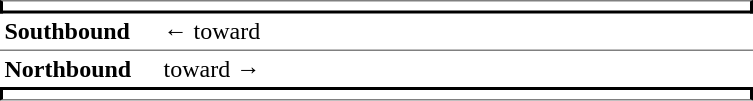<table border=0 cellspacing=0 cellpadding=3>
<tr>
<td style="border-top:solid 1px gray;border-right:solid 2px black;border-left:solid 2px black;border-bottom:solid 2px black;text-align:center;" colspan=2></td>
</tr>
<tr>
<td style="border-bottom:solid 1px gray;" width=100><strong>Southbound</strong></td>
<td style="border-bottom:solid 1px gray;" width=390>←   toward  </td>
</tr>
<tr>
<td><strong>Northbound</strong></td>
<td>   toward   →</td>
</tr>
<tr>
<td style="border-top:solid 2px black;border-right:solid 2px black;border-left:solid 2px black;border-bottom:solid 1px gray;text-align:center;" colspan=2></td>
</tr>
</table>
